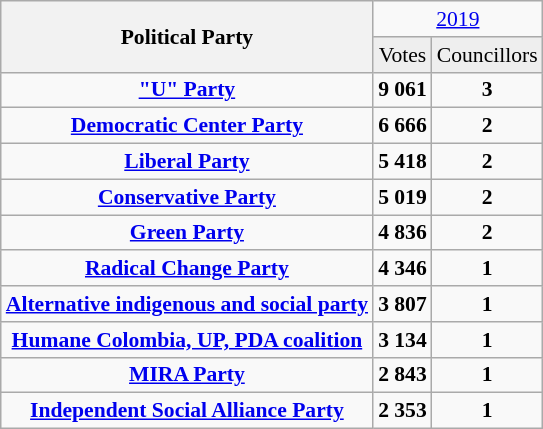<table class="wikitable" style="font-size: 90%; text-align:center;" align="center">
<tr>
<th rowspan=2 colspan=1>Political Party</th>
<td colspan=3><a href='#'>2019</a></td>
</tr>
<tr style="background:#eee">
<td>Votes</td>
<td>Councillors</td>
</tr>
<tr>
<td><strong><a href='#'>"U" Party</a></strong></td>
<td><strong>9 061</strong></td>
<td><strong>3</strong></td>
</tr>
<tr>
<td><strong><a href='#'>Democratic Center Party</a></strong></td>
<td><strong>6 666</strong></td>
<td><strong>2</strong></td>
</tr>
<tr>
<td><strong><a href='#'>Liberal Party</a></strong></td>
<td><strong>5 418</strong></td>
<td><strong>2</strong></td>
</tr>
<tr>
<td><strong><a href='#'>Conservative Party</a></strong></td>
<td><strong>5 019</strong></td>
<td><strong>2</strong></td>
</tr>
<tr>
<td><strong><a href='#'>Green Party</a></strong></td>
<td><strong>4 836</strong></td>
<td><strong>2</strong></td>
</tr>
<tr>
<td><strong><a href='#'>Radical Change Party</a></strong></td>
<td><strong>4 346</strong></td>
<td><strong>1</strong></td>
</tr>
<tr>
<td><strong><a href='#'> Alternative indigenous and social party</a></strong></td>
<td><strong>3 807</strong></td>
<td><strong>1</strong></td>
</tr>
<tr>
<td><strong><a href='#'> Humane Colombia, UP, PDA coalition</a></strong></td>
<td><strong>3 134</strong></td>
<td><strong>1</strong></td>
</tr>
<tr>
<td><strong><a href='#'> MIRA Party</a></strong></td>
<td><strong>2 843</strong></td>
<td><strong>1</strong></td>
</tr>
<tr>
<td><strong><a href='#'> Independent Social Alliance Party</a></strong></td>
<td><strong>2 353</strong></td>
<td><strong>1</strong></td>
</tr>
</table>
